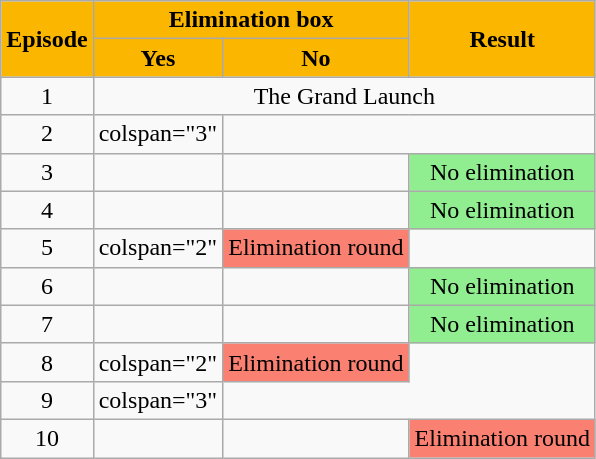<table class="wikitable" style="text-align:center;">
<tr>
<th scope="col" rowspan=2 style="background:#FBB700">Episode</th>
<th scope="col" colspan=2 style="background:#FBB700">Elimination box</th>
<th scope="col" rowspan=2 style="background:#FBB700">Result</th>
</tr>
<tr>
<th scope="col" style="background:#FBB700">Yes</th>
<th scope="col" style="background:#FBB700">No</th>
</tr>
<tr>
<td>1</td>
<td colspan="3">The Grand Launch</td>
</tr>
<tr>
<td>2</td>
<td>colspan="3" </td>
</tr>
<tr>
<td>3</td>
<td></td>
<td></td>
<td style="background:lightgreen;">No elimination</td>
</tr>
<tr>
<td>4</td>
<td></td>
<td></td>
<td style="background:lightgreen;">No elimination</td>
</tr>
<tr>
<td>5</td>
<td>colspan="2" </td>
<td style="background:salmon;">Elimination round</td>
</tr>
<tr>
<td>6</td>
<td></td>
<td></td>
<td style="background:lightgreen;">No elimination</td>
</tr>
<tr>
<td>7</td>
<td></td>
<td></td>
<td style="background:lightgreen;">No elimination</td>
</tr>
<tr>
<td>8</td>
<td>colspan="2" </td>
<td style="background:salmon;">Elimination round</td>
</tr>
<tr>
<td>9</td>
<td>colspan="3" </td>
</tr>
<tr>
<td>10</td>
<td></td>
<td></td>
<td style="background:salmon;">Elimination round</td>
</tr>
</table>
